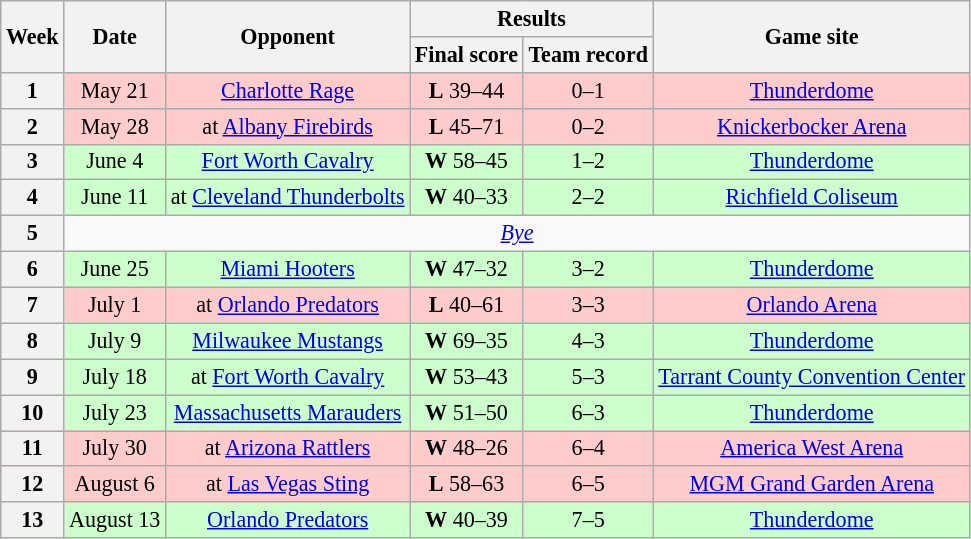<table class="wikitable" style="font-size: 92%;" "align=center">
<tr>
<th rowspan="2">Week</th>
<th rowspan="2">Date</th>
<th rowspan="2">Opponent</th>
<th colspan="2">Results</th>
<th rowspan="2">Game site</th>
</tr>
<tr>
<th>Final score</th>
<th>Team record</th>
</tr>
<tr style="background:#fcc">
<th>1</th>
<td style="text-align:center;">May 21</td>
<td style="text-align:center;"><a href='#'>Charlotte Rage</a></td>
<td style="text-align:center;"><strong>L</strong> 39–44</td>
<td style="text-align:center;">0–1</td>
<td style="text-align:center;"><a href='#'>Thunderdome</a></td>
</tr>
<tr style="background:#fcc">
<th>2</th>
<td style="text-align:center;">May 28</td>
<td style="text-align:center;">at <a href='#'>Albany Firebirds</a></td>
<td style="text-align:center;"><strong>L</strong> 45–71</td>
<td style="text-align:center;">0–2</td>
<td style="text-align:center;"><a href='#'>Knickerbocker Arena</a></td>
</tr>
<tr style="background:#cfc">
<th>3</th>
<td style="text-align:center;">June 4</td>
<td style="text-align:center;"><a href='#'>Fort Worth Cavalry</a></td>
<td style="text-align:center;"><strong>W</strong> 58–45</td>
<td style="text-align:center;">1–2</td>
<td style="text-align:center;"><a href='#'>Thunderdome</a></td>
</tr>
<tr style="background:#cfc">
<th>4</th>
<td style="text-align:center;">June 11</td>
<td style="text-align:center;">at <a href='#'>Cleveland Thunderbolts</a></td>
<td style="text-align:center;"><strong>W</strong> 40–33</td>
<td style="text-align:center;">2–2</td>
<td style="text-align:center;"><a href='#'>Richfield Coliseum</a></td>
</tr>
<tr>
<th>5</th>
<td colspan="8" style="text-align:center;"><em><a href='#'>Bye</a></em></td>
</tr>
<tr style="background:#cfc">
<th>6</th>
<td style="text-align:center;">June 25</td>
<td style="text-align:center;"><a href='#'>Miami Hooters</a></td>
<td style="text-align:center;"><strong>W</strong> 47–32</td>
<td style="text-align:center;">3–2</td>
<td style="text-align:center;"><a href='#'>Thunderdome</a></td>
</tr>
<tr style="background:#fcc">
<th>7</th>
<td style="text-align:center;">July 1</td>
<td style="text-align:center;">at <a href='#'>Orlando Predators</a></td>
<td style="text-align:center;"><strong>L</strong> 40–61</td>
<td style="text-align:center;">3–3</td>
<td style="text-align:center;"><a href='#'>Orlando Arena</a></td>
</tr>
<tr style="background:#cfc">
<th>8</th>
<td style="text-align:center;">July 9</td>
<td style="text-align:center;"><a href='#'>Milwaukee Mustangs</a></td>
<td style="text-align:center;"><strong>W</strong> 69–35</td>
<td style="text-align:center;">4–3</td>
<td style="text-align:center;"><a href='#'>Thunderdome</a></td>
</tr>
<tr style="background:#cfc">
<th>9</th>
<td style="text-align:center;">July 18</td>
<td style="text-align:center;">at <a href='#'>Fort Worth Cavalry</a></td>
<td style="text-align:center;"><strong>W</strong> 53–43</td>
<td style="text-align:center;">5–3</td>
<td style="text-align:center;"><a href='#'>Tarrant County Convention Center</a></td>
</tr>
<tr style="background:#cfc">
<th>10</th>
<td style="text-align:center;">July 23</td>
<td style="text-align:center;"><a href='#'>Massachusetts Marauders</a></td>
<td style="text-align:center;"><strong>W</strong> 51–50</td>
<td style="text-align:center;">6–3</td>
<td style="text-align:center;"><a href='#'>Thunderdome</a></td>
</tr>
<tr style="background:#fcc">
<th>11</th>
<td style="text-align:center;">July 30</td>
<td style="text-align:center;">at <a href='#'>Arizona Rattlers</a></td>
<td style="text-align:center;"><strong>W</strong> 48–26</td>
<td style="text-align:center;">6–4</td>
<td style="text-align:center;"><a href='#'>America West Arena</a></td>
</tr>
<tr style="background:#fcc">
<th>12</th>
<td style="text-align:center;">August 6</td>
<td style="text-align:center;">at <a href='#'>Las Vegas Sting</a></td>
<td style="text-align:center;"><strong>L</strong> 58–63</td>
<td style="text-align:center;">6–5</td>
<td style="text-align:center;"><a href='#'>MGM Grand Garden Arena</a></td>
</tr>
<tr style="background:#cfc">
<th>13</th>
<td style="text-align:center;">August 13</td>
<td style="text-align:center;"><a href='#'>Orlando Predators</a></td>
<td style="text-align:center;"><strong>W</strong> 40–39</td>
<td style="text-align:center;">7–5</td>
<td style="text-align:center;"><a href='#'>Thunderdome</a></td>
</tr>
</table>
